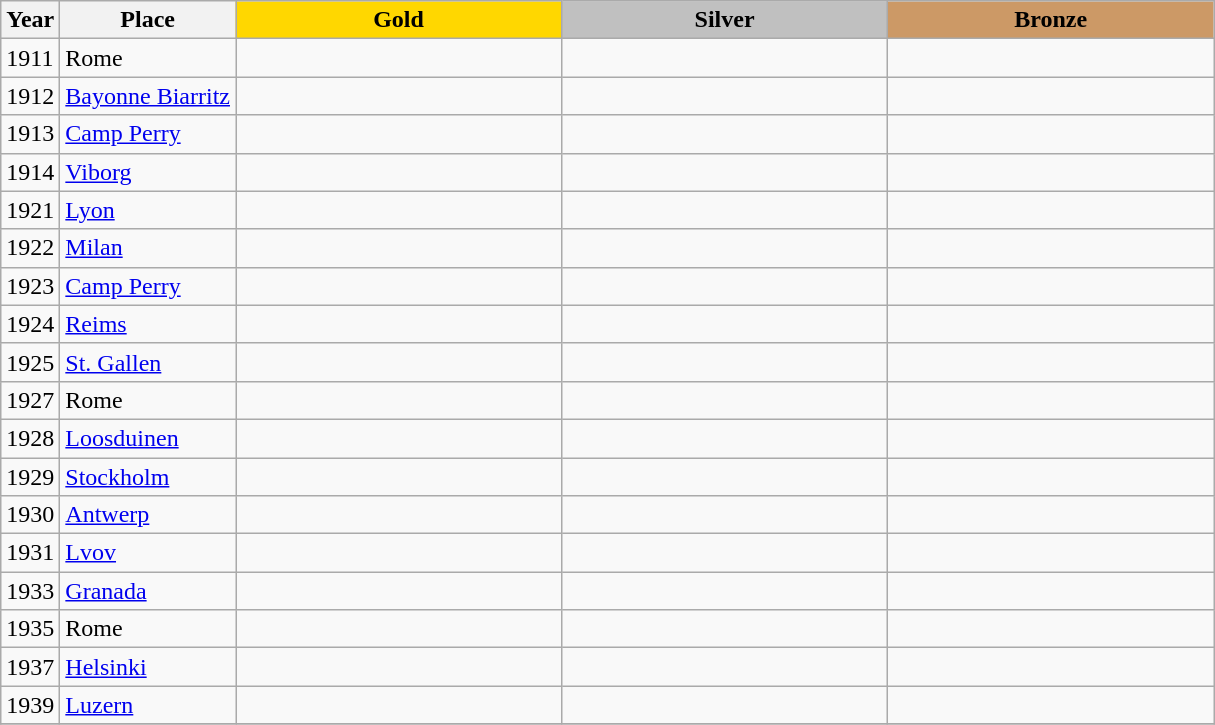<table class="wikitable">
<tr>
<th>Year</th>
<th>Place</th>
<th style="background:gold"    width="210">Gold</th>
<th style="background:silver"  width="210">Silver</th>
<th style="background:#cc9966" width="210">Bronze</th>
</tr>
<tr>
<td>1911</td>
<td> Rome</td>
<td></td>
<td></td>
<td></td>
</tr>
<tr>
<td>1912</td>
<td> <a href='#'>Bayonne Biarritz</a></td>
<td></td>
<td></td>
<td></td>
</tr>
<tr>
<td>1913</td>
<td> <a href='#'>Camp Perry</a></td>
<td></td>
<td></td>
<td></td>
</tr>
<tr>
<td>1914</td>
<td> <a href='#'>Viborg</a></td>
<td></td>
<td></td>
<td></td>
</tr>
<tr>
<td>1921</td>
<td> <a href='#'>Lyon</a></td>
<td></td>
<td></td>
<td></td>
</tr>
<tr>
<td>1922</td>
<td> <a href='#'>Milan</a></td>
<td></td>
<td></td>
<td></td>
</tr>
<tr>
<td>1923</td>
<td> <a href='#'>Camp Perry</a></td>
<td></td>
<td></td>
<td></td>
</tr>
<tr>
<td>1924</td>
<td> <a href='#'>Reims</a></td>
<td></td>
<td></td>
<td></td>
</tr>
<tr>
<td>1925</td>
<td> <a href='#'>St. Gallen</a></td>
<td></td>
<td></td>
<td></td>
</tr>
<tr>
<td>1927</td>
<td> Rome</td>
<td></td>
<td></td>
<td></td>
</tr>
<tr>
<td>1928</td>
<td> <a href='#'>Loosduinen</a></td>
<td></td>
<td></td>
<td></td>
</tr>
<tr>
<td>1929</td>
<td> <a href='#'>Stockholm</a></td>
<td></td>
<td></td>
<td></td>
</tr>
<tr>
<td>1930</td>
<td> <a href='#'>Antwerp</a></td>
<td></td>
<td></td>
<td></td>
</tr>
<tr>
<td>1931</td>
<td> <a href='#'>Lvov</a></td>
<td></td>
<td></td>
<td></td>
</tr>
<tr>
<td>1933</td>
<td> <a href='#'>Granada</a></td>
<td></td>
<td></td>
<td></td>
</tr>
<tr>
<td>1935</td>
<td> Rome</td>
<td></td>
<td></td>
<td></td>
</tr>
<tr>
<td>1937</td>
<td> <a href='#'>Helsinki</a></td>
<td></td>
<td></td>
<td></td>
</tr>
<tr>
<td>1939</td>
<td> <a href='#'>Luzern</a></td>
<td></td>
<td></td>
<td></td>
</tr>
<tr>
</tr>
</table>
